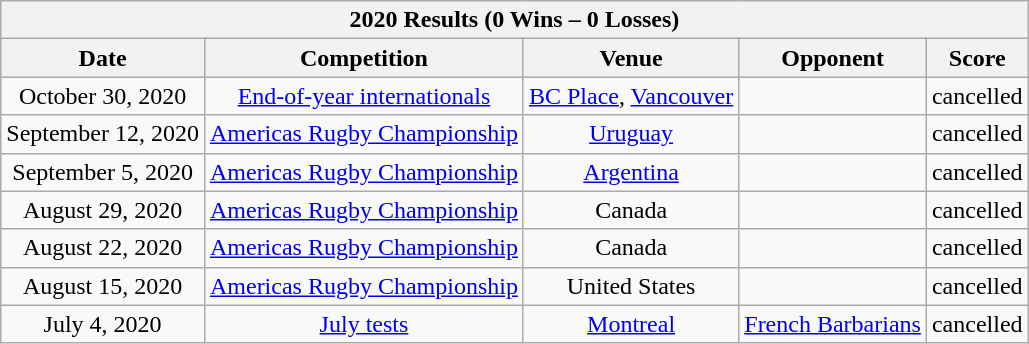<table class="wikitable sortable">
<tr>
<th colspan="5"><strong>2020 Results (0 Wins – 0 Losses)</strong></th>
</tr>
<tr>
<th>Date</th>
<th>Competition</th>
<th>Venue</th>
<th>Opponent</th>
<th>Score</th>
</tr>
<tr style=>
<td align=center>October 30, 2020</td>
<td align=center><a href='#'>End-of-year internationals</a></td>
<td align=center><a href='#'>BC Place</a>, <a href='#'>Vancouver</a></td>
<td align=center></td>
<td align=center>cancelled</td>
</tr>
<tr style=>
<td align=center>September 12, 2020</td>
<td align=center><a href='#'>Americas Rugby Championship</a></td>
<td align=center><a href='#'>Uruguay</a></td>
<td align=center></td>
<td align=center>cancelled</td>
</tr>
<tr style=>
<td align=center>September 5, 2020</td>
<td align=center><a href='#'>Americas Rugby Championship</a></td>
<td align=center><a href='#'>Argentina</a></td>
<td align=center></td>
<td align=center>cancelled</td>
</tr>
<tr style=>
<td align=center>August 29, 2020</td>
<td align=center><a href='#'>Americas Rugby Championship</a></td>
<td align=center>Canada</td>
<td align=center></td>
<td align=center>cancelled</td>
</tr>
<tr style=>
<td align=center>August 22, 2020</td>
<td align=center><a href='#'>Americas Rugby Championship</a></td>
<td align=center>Canada</td>
<td align=center></td>
<td align=center>cancelled</td>
</tr>
<tr style=>
<td align=center>August 15, 2020</td>
<td align=center><a href='#'>Americas Rugby Championship</a></td>
<td align=center>United States</td>
<td align=center></td>
<td align=center>cancelled</td>
</tr>
<tr style=>
<td align=center>July 4, 2020</td>
<td align=center><a href='#'>July tests</a></td>
<td align=center><a href='#'>Montreal</a></td>
<td align=center> <a href='#'>French Barbarians</a></td>
<td align=center>cancelled</td>
</tr>
</table>
